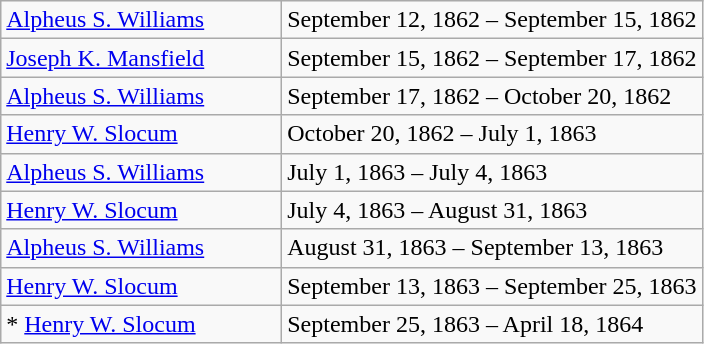<table class="wikitable">
<tr>
<td><a href='#'>Alpheus S. Williams</a>            </td>
<td>September 12, 1862 – September 15, 1862</td>
</tr>
<tr>
<td><a href='#'>Joseph K. Mansfield</a></td>
<td>September 15, 1862 – September 17, 1862</td>
</tr>
<tr>
<td><a href='#'>Alpheus S. Williams</a></td>
<td>September 17, 1862 – October 20, 1862</td>
</tr>
<tr>
<td><a href='#'>Henry W. Slocum</a></td>
<td>October 20, 1862 – July 1, 1863</td>
</tr>
<tr>
<td><a href='#'>Alpheus S. Williams</a></td>
<td>July 1, 1863 – July 4, 1863</td>
</tr>
<tr>
<td><a href='#'>Henry W. Slocum</a></td>
<td>July 4, 1863 – August 31, 1863</td>
</tr>
<tr>
<td><a href='#'>Alpheus S. Williams</a></td>
<td>August 31, 1863 – September 13, 1863</td>
</tr>
<tr>
<td><a href='#'>Henry W. Slocum</a></td>
<td>September 13, 1863 – September 25, 1863</td>
</tr>
<tr>
<td>* <a href='#'>Henry W. Slocum</a></td>
<td>September 25, 1863 – April 18, 1864</td>
</tr>
</table>
